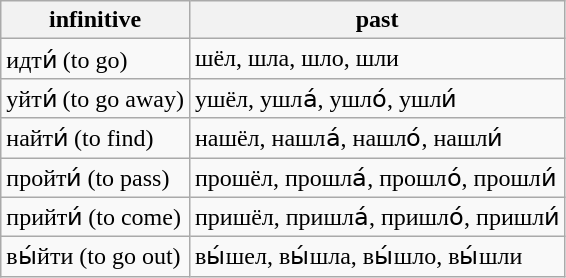<table class="wikitable">
<tr>
<th>infinitive</th>
<th>past</th>
</tr>
<tr>
<td>идти́ (to go)</td>
<td>шёл, шла, шло, шли</td>
</tr>
<tr>
<td>уйти́ (to go away)</td>
<td>ушёл, ушла́, ушло́, ушли́</td>
</tr>
<tr>
<td>найти́ (to find)</td>
<td>нашёл, нашла́, нашло́, нашли́</td>
</tr>
<tr>
<td>пройти́ (to pass)</td>
<td>прошёл, прошла́, прошло́, прошли́</td>
</tr>
<tr>
<td>прийти́ (to come)</td>
<td>пришёл, пришла́, пришло́, пришли́</td>
</tr>
<tr>
<td>вы́йти (to go out)</td>
<td>вы́шел, вы́шла, вы́шло, вы́шли</td>
</tr>
</table>
